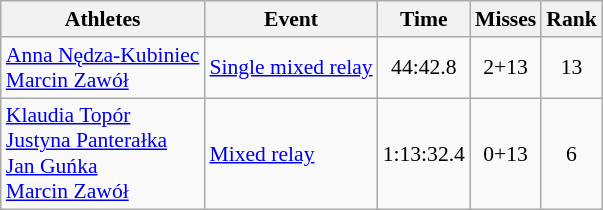<table class="wikitable" style="font-size:90%">
<tr>
<th>Athletes</th>
<th>Event</th>
<th>Time</th>
<th>Misses</th>
<th>Rank</th>
</tr>
<tr align=center>
<td align=left><a href='#'>Anna Nędza-Kubiniec</a><br><a href='#'>Marcin Zawół</a></td>
<td align=left><a href='#'>Single mixed relay</a></td>
<td>44:42.8</td>
<td>2+13</td>
<td>13</td>
</tr>
<tr align=center>
<td align=left><a href='#'>Klaudia Topór</a><br><a href='#'>Justyna Panterałka</a><br><a href='#'>Jan Guńka</a><br><a href='#'>Marcin Zawół</a></td>
<td align=left><a href='#'>Mixed relay</a></td>
<td>1:13:32.4</td>
<td>0+13</td>
<td>6</td>
</tr>
</table>
